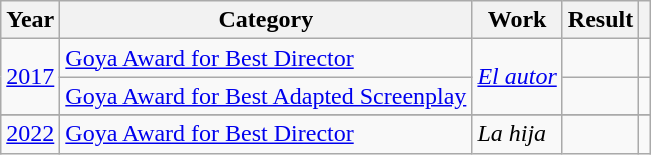<table class="wikitable">
<tr>
<th>Year</th>
<th>Category</th>
<th>Work</th>
<th>Result</th>
<th></th>
</tr>
<tr>
<td rowspan=2><a href='#'>2017</a></td>
<td><a href='#'>Goya Award for Best Director</a></td>
<td rowspan=2><em><a href='#'>El autor</a></em></td>
<td></td>
<td></td>
</tr>
<tr>
<td><a href='#'>Goya Award for Best Adapted Screenplay</a></td>
<td></td>
<td></td>
</tr>
<tr>
</tr>
<tr>
<td><a href='#'>2022</a></td>
<td><a href='#'>Goya Award for Best Director</a></td>
<td><em>La hija</em></td>
<td></td>
<td></td>
</tr>
</table>
